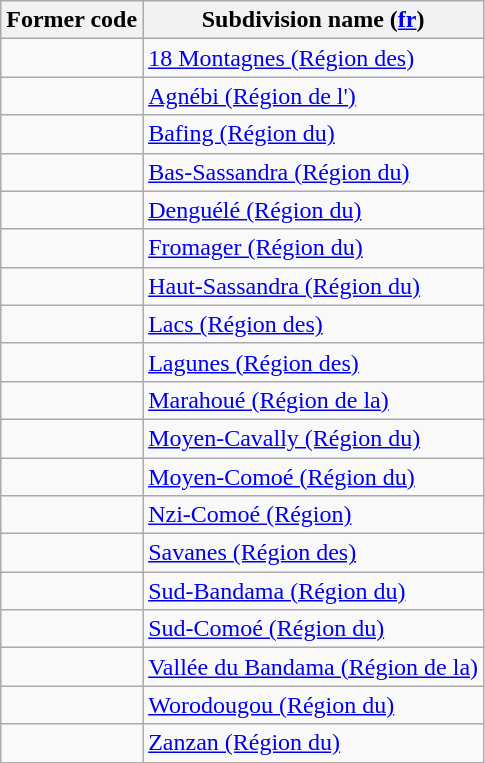<table class="wikitable sortable mw-collapsible">
<tr>
<th>Former code</th>
<th>Subdivision name (<a href='#'>fr</a>)</th>
</tr>
<tr>
<td></td>
<td><a href='#'>18 Montagnes (Région des)</a></td>
</tr>
<tr>
<td></td>
<td><a href='#'>Agnébi (Région de l')</a></td>
</tr>
<tr>
<td></td>
<td><a href='#'>Bafing (Région du)</a></td>
</tr>
<tr>
<td></td>
<td><a href='#'>Bas-Sassandra (Région du)</a></td>
</tr>
<tr>
<td></td>
<td><a href='#'>Denguélé (Région du)</a></td>
</tr>
<tr>
<td></td>
<td><a href='#'>Fromager (Région du)</a></td>
</tr>
<tr>
<td></td>
<td><a href='#'>Haut-Sassandra (Région du)</a></td>
</tr>
<tr>
<td></td>
<td><a href='#'>Lacs (Région des)</a></td>
</tr>
<tr>
<td></td>
<td><a href='#'>Lagunes (Région des)</a></td>
</tr>
<tr>
<td></td>
<td><a href='#'>Marahoué (Région de la)</a></td>
</tr>
<tr>
<td></td>
<td><a href='#'>Moyen-Cavally (Région du)</a></td>
</tr>
<tr>
<td></td>
<td><a href='#'>Moyen-Comoé (Région du)</a></td>
</tr>
<tr>
<td></td>
<td><a href='#'>Nzi-Comoé (Région)</a></td>
</tr>
<tr>
<td></td>
<td><a href='#'>Savanes (Région des)</a></td>
</tr>
<tr>
<td></td>
<td><a href='#'>Sud-Bandama (Région du)</a></td>
</tr>
<tr>
<td></td>
<td><a href='#'>Sud-Comoé (Région du)</a></td>
</tr>
<tr>
<td></td>
<td><a href='#'>Vallée du Bandama (Région de la)</a></td>
</tr>
<tr>
<td></td>
<td><a href='#'>Worodougou (Région du)</a></td>
</tr>
<tr>
<td></td>
<td><a href='#'>Zanzan (Région du)</a></td>
</tr>
</table>
